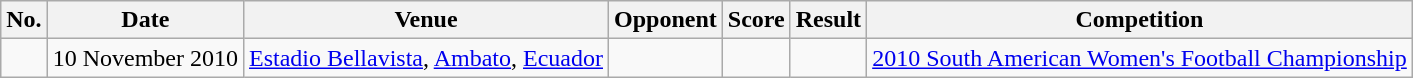<table class="wikitable">
<tr>
<th>No.</th>
<th>Date</th>
<th>Venue</th>
<th>Opponent</th>
<th>Score</th>
<th>Result</th>
<th>Competition</th>
</tr>
<tr>
<td></td>
<td>10 November 2010</td>
<td><a href='#'>Estadio Bellavista</a>, <a href='#'>Ambato</a>, <a href='#'>Ecuador</a></td>
<td></td>
<td></td>
<td></td>
<td><a href='#'>2010 South American Women's Football Championship</a></td>
</tr>
</table>
